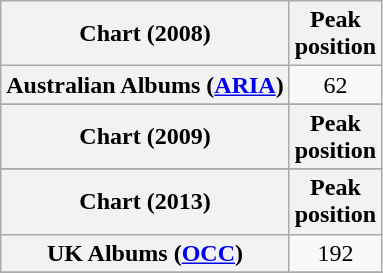<table class="wikitable sortable plainrowheaders" style="text-align:center">
<tr>
<th scope="col">Chart (2008)</th>
<th scope="col">Peak<br> position</th>
</tr>
<tr>
<th scope="row">Australian Albums (<a href='#'>ARIA</a>)</th>
<td>62</td>
</tr>
<tr>
</tr>
<tr>
</tr>
<tr>
</tr>
<tr>
</tr>
<tr>
<th scope="col">Chart (2009)</th>
<th scope="col">Peak<br> position</th>
</tr>
<tr>
</tr>
<tr>
<th scope="col">Chart (2013)</th>
<th scope="col">Peak<br> position</th>
</tr>
<tr>
<th scope="row">UK Albums (<a href='#'>OCC</a>)</th>
<td>192</td>
</tr>
<tr>
</tr>
</table>
